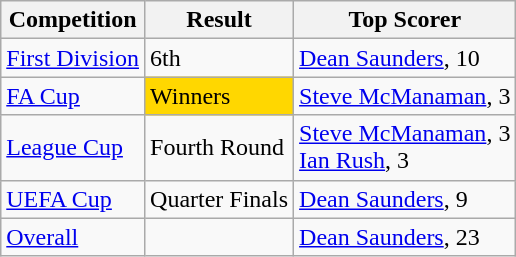<table class="wikitable">
<tr>
<th>Competition</th>
<th>Result</th>
<th>Top Scorer</th>
</tr>
<tr>
<td><a href='#'>First Division</a></td>
<td>6th</td>
<td> <a href='#'>Dean Saunders</a>, 10</td>
</tr>
<tr>
<td><a href='#'>FA Cup</a></td>
<td style="background:gold;">Winners</td>
<td> <a href='#'>Steve McManaman</a>, 3</td>
</tr>
<tr>
<td><a href='#'>League Cup</a></td>
<td>Fourth Round</td>
<td> <a href='#'>Steve McManaman</a>, 3<br>  <a href='#'>Ian Rush</a>, 3</td>
</tr>
<tr>
<td><a href='#'>UEFA Cup</a></td>
<td>Quarter Finals</td>
<td> <a href='#'>Dean Saunders</a>, 9</td>
</tr>
<tr>
<td><a href='#'>Overall</a></td>
<td></td>
<td> <a href='#'>Dean Saunders</a>, 23</td>
</tr>
</table>
